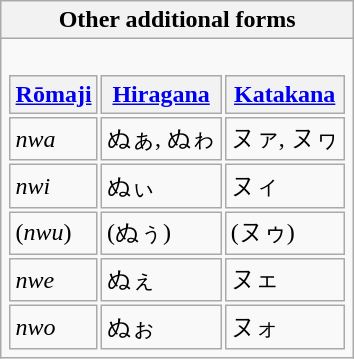<table class="wikitable">
<tr>
<th colspan="2">Other additional forms</th>
</tr>
<tr>
<td><br><table align="center" style="background: transparent">
<tr>
<th><a href='#'>Rōmaji</a></th>
<th><a href='#'>Hiragana</a></th>
<th><a href='#'>Katakana</a></th>
</tr>
<tr>
<td><em>nwa</em></td>
<td>ぬぁ, ぬゎ</td>
<td>ヌァ, ヌヮ</td>
</tr>
<tr>
<td><em>nwi</em></td>
<td>ぬぃ</td>
<td>ヌィ</td>
</tr>
<tr>
<td>(<em>nwu</em>)</td>
<td>(ぬぅ)</td>
<td>(ヌゥ)</td>
</tr>
<tr>
<td><em>nwe</em></td>
<td>ぬぇ</td>
<td>ヌェ</td>
</tr>
<tr>
<td><em>nwo</em></td>
<td>ぬぉ</td>
<td>ヌォ</td>
</tr>
</table>
</td>
</tr>
</table>
